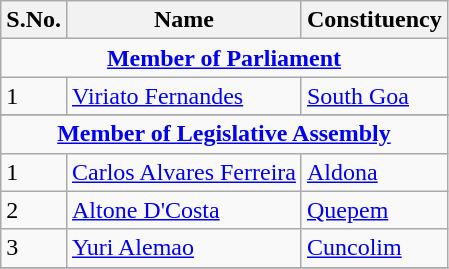<table class="wikitable sortable">
<tr>
<th>S.No.</th>
<th>Name</th>
<th>Constituency</th>
</tr>
<tr>
<td align=Center Colspan=3><strong><a href='#'>Member of Parliament</a></strong></td>
</tr>
<tr>
<td>1</td>
<td><a href='#'>Viriato Fernandes</a></td>
<td><a href='#'>South Goa</a></td>
</tr>
<tr>
</tr>
<tr>
<td align=Center Colspan=3><strong><a href='#'>Member of Legislative Assembly</a></strong></td>
</tr>
<tr>
<td>1</td>
<td><a href='#'>Carlos Alvares Ferreira</a></td>
<td><a href='#'>Aldona</a></td>
</tr>
<tr>
<td>2</td>
<td><a href='#'>Altone D'Costa</a></td>
<td><a href='#'>Quepem</a></td>
</tr>
<tr>
<td>3</td>
<td><a href='#'>Yuri Alemao</a></td>
<td><a href='#'>Cuncolim</a></td>
</tr>
<tr>
</tr>
</table>
